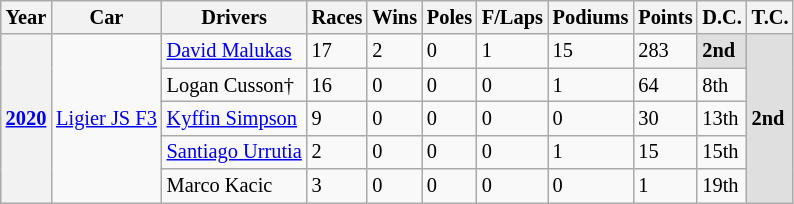<table class="wikitable" style="font-size:85%">
<tr valign="top">
<th>Year</th>
<th>Car</th>
<th>Drivers</th>
<th>Races</th>
<th>Wins</th>
<th>Poles</th>
<th>F/Laps</th>
<th>Podiums</th>
<th>Points</th>
<th>D.C.</th>
<th>T.C.</th>
</tr>
<tr>
<th rowspan="5"><a href='#'>2020</a></th>
<td rowspan="5"><a href='#'>Ligier JS F3</a></td>
<td> <a href='#'>David Malukas</a></td>
<td>17</td>
<td>2</td>
<td>0</td>
<td>1</td>
<td>15</td>
<td>283</td>
<td style="background:#DFDFDF;"><strong>2nd</strong></td>
<td rowspan="5" style="background:#DFDFDF;"><strong>2nd</strong></td>
</tr>
<tr>
<td> Logan Cusson†</td>
<td>16</td>
<td>0</td>
<td>0</td>
<td>0</td>
<td>1</td>
<td>64</td>
<td>8th</td>
</tr>
<tr>
<td> <a href='#'>Kyffin Simpson</a></td>
<td>9</td>
<td>0</td>
<td>0</td>
<td>0</td>
<td>0</td>
<td>30</td>
<td>13th</td>
</tr>
<tr>
<td> <a href='#'>Santiago Urrutia</a></td>
<td>2</td>
<td>0</td>
<td>0</td>
<td>0</td>
<td>1</td>
<td>15</td>
<td>15th</td>
</tr>
<tr>
<td> Marco Kacic</td>
<td>3</td>
<td>0</td>
<td>0</td>
<td>0</td>
<td>0</td>
<td>1</td>
<td>19th</td>
</tr>
</table>
